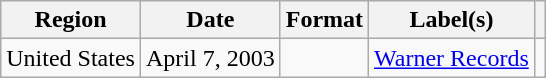<table class="wikitable">
<tr>
<th>Region</th>
<th>Date</th>
<th>Format</th>
<th>Label(s)</th>
<th></th>
</tr>
<tr>
<td>United States</td>
<td>April 7, 2003</td>
<td></td>
<td><a href='#'>Warner Records</a></td>
<td></td>
</tr>
</table>
